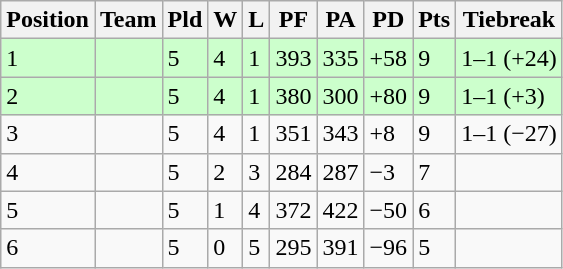<table class="wikitable">
<tr>
<th>Position</th>
<th>Team</th>
<th>Pld</th>
<th>W</th>
<th>L</th>
<th>PF</th>
<th>PA</th>
<th>PD</th>
<th>Pts</th>
<th>Tiebreak</th>
</tr>
<tr bgcolor=ccffcc>
<td>1</td>
<td></td>
<td>5</td>
<td>4</td>
<td>1</td>
<td>393</td>
<td>335</td>
<td>+58</td>
<td>9</td>
<td>1–1 (+24)</td>
</tr>
<tr bgcolor=ccffcc>
<td>2</td>
<td></td>
<td>5</td>
<td>4</td>
<td>1</td>
<td>380</td>
<td>300</td>
<td>+80</td>
<td>9</td>
<td>1–1 (+3)</td>
</tr>
<tr>
<td>3</td>
<td></td>
<td>5</td>
<td>4</td>
<td>1</td>
<td>351</td>
<td>343</td>
<td>+8</td>
<td>9</td>
<td>1–1 (−27)</td>
</tr>
<tr>
<td>4</td>
<td></td>
<td>5</td>
<td>2</td>
<td>3</td>
<td>284</td>
<td>287</td>
<td>−3</td>
<td>7</td>
<td></td>
</tr>
<tr>
<td>5</td>
<td></td>
<td>5</td>
<td>1</td>
<td>4</td>
<td>372</td>
<td>422</td>
<td>−50</td>
<td>6</td>
<td></td>
</tr>
<tr>
<td>6</td>
<td></td>
<td>5</td>
<td>0</td>
<td>5</td>
<td>295</td>
<td>391</td>
<td>−96</td>
<td>5</td>
<td></td>
</tr>
</table>
